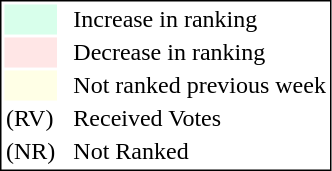<table style="border:1px solid black;">
<tr>
<td style="background:#D8FFEB; width:20px;"></td>
<td> </td>
<td>Increase in ranking</td>
</tr>
<tr>
<td style="background:#FFE6E6; width:20px;"></td>
<td> </td>
<td>Decrease in ranking</td>
</tr>
<tr>
<td style="background:#FFFFE6; width:20px;"></td>
<td> </td>
<td>Not ranked previous week</td>
</tr>
<tr>
<td>(RV)</td>
<td> </td>
<td>Received Votes</td>
</tr>
<tr>
<td>(NR)</td>
<td> </td>
<td>Not Ranked</td>
</tr>
</table>
